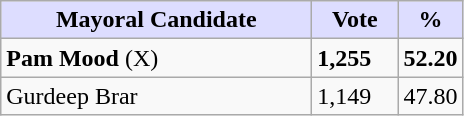<table class="wikitable">
<tr>
<th style="background:#ddf; width:200px;">Mayoral Candidate</th>
<th style="background:#ddf; width:50px;">Vote</th>
<th style="background:#ddf; width:30px;">%</th>
</tr>
<tr>
<td><strong>Pam Mood</strong> (X)</td>
<td><strong>1,255</strong></td>
<td><strong>52.20</strong></td>
</tr>
<tr>
<td>Gurdeep Brar</td>
<td>1,149</td>
<td>47.80</td>
</tr>
</table>
